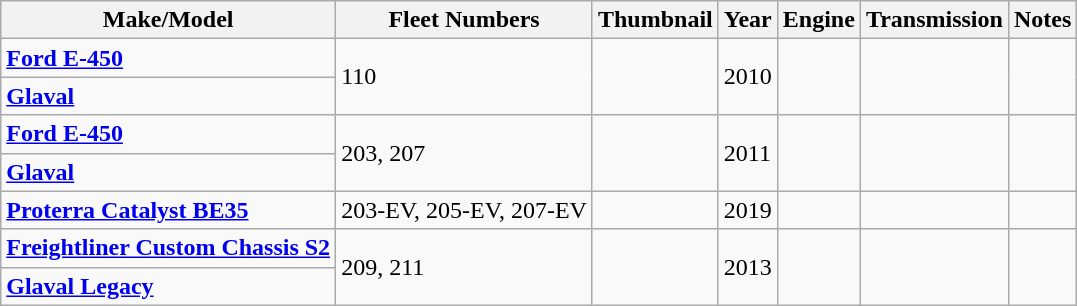<table class="wikitable sortable mw-collapsible" style="font-size: 100%;">
<tr>
<th>Make/Model</th>
<th>Fleet Numbers</th>
<th class="unsortable">Thumbnail</th>
<th>Year</th>
<th>Engine</th>
<th>Transmission</th>
<th>Notes</th>
</tr>
<tr>
<td><strong><a href='#'>Ford E-450</a></strong></td>
<td rowspan="2">110</td>
<td rowspan="2"></td>
<td rowspan="2">2010</td>
<td rowspan="2"></td>
<td rowspan="2"></td>
<td rowspan="2"></td>
</tr>
<tr>
<td><strong><a href='#'>Glaval</a></strong></td>
</tr>
<tr>
<td><strong><a href='#'>Ford E-450</a></strong></td>
<td rowspan="2">203, 207</td>
<td rowspan="2"></td>
<td rowspan="2">2011</td>
<td rowspan="2"></td>
<td rowspan="2"></td>
<td rowspan="2"></td>
</tr>
<tr>
<td><strong><a href='#'>Glaval</a></strong></td>
</tr>
<tr>
<td><strong><a href='#'>Proterra Catalyst BE35</a></strong></td>
<td>203-EV, 205-EV, 207-EV</td>
<td></td>
<td>2019</td>
<td></td>
<td></td>
<td></td>
</tr>
<tr>
<td><strong><a href='#'>Freightliner Custom Chassis S2</a></strong></td>
<td rowspan="2">209, 211</td>
<td rowspan="2"></td>
<td rowspan="2">2013</td>
<td rowspan="2"></td>
<td rowspan="2"></td>
<td rowspan="2"></td>
</tr>
<tr>
<td><strong><a href='#'>Glaval Legacy</a></strong></td>
</tr>
</table>
